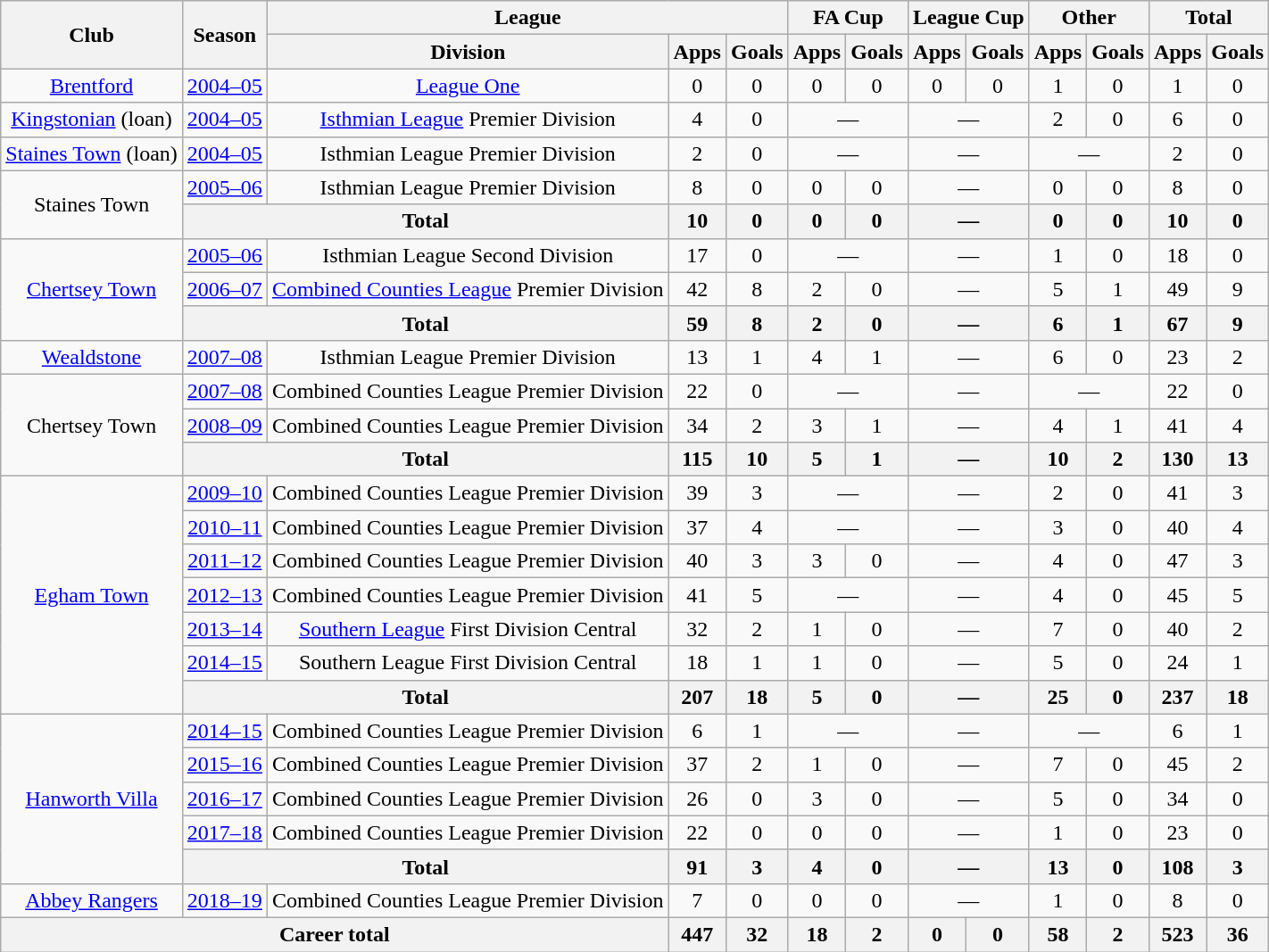<table class="wikitable" style="text-align: center">
<tr>
<th rowspan="2">Club</th>
<th rowspan="2">Season</th>
<th colspan="3">League</th>
<th colspan="2">FA Cup</th>
<th colspan="2">League Cup</th>
<th colspan="2">Other</th>
<th colspan="2">Total</th>
</tr>
<tr>
<th>Division</th>
<th>Apps</th>
<th>Goals</th>
<th>Apps</th>
<th>Goals</th>
<th>Apps</th>
<th>Goals</th>
<th>Apps</th>
<th>Goals</th>
<th>Apps</th>
<th>Goals</th>
</tr>
<tr>
<td><a href='#'>Brentford</a></td>
<td><a href='#'>2004–05</a></td>
<td><a href='#'>League One</a></td>
<td>0</td>
<td>0</td>
<td>0</td>
<td>0</td>
<td>0</td>
<td>0</td>
<td>1</td>
<td>0</td>
<td>1</td>
<td>0</td>
</tr>
<tr>
<td><a href='#'>Kingstonian</a> (loan)</td>
<td><a href='#'>2004–05</a></td>
<td><a href='#'>Isthmian League</a> Premier Division</td>
<td>4</td>
<td>0</td>
<td colspan="2">—</td>
<td colspan="2">—</td>
<td>2</td>
<td>0</td>
<td>6</td>
<td>0</td>
</tr>
<tr>
<td><a href='#'>Staines Town</a> (loan)</td>
<td><a href='#'>2004–05</a></td>
<td>Isthmian League Premier Division</td>
<td>2</td>
<td>0</td>
<td colspan="2">—</td>
<td colspan="2">—</td>
<td colspan="2">—</td>
<td>2</td>
<td>0</td>
</tr>
<tr>
<td rowspan="2">Staines Town</td>
<td><a href='#'>2005–06</a></td>
<td>Isthmian League Premier Division</td>
<td>8</td>
<td>0</td>
<td>0</td>
<td>0</td>
<td colspan="2">—</td>
<td>0</td>
<td>0</td>
<td>8</td>
<td>0</td>
</tr>
<tr>
<th colspan="2">Total</th>
<th>10</th>
<th>0</th>
<th>0</th>
<th>0</th>
<th colspan="2">—</th>
<th>0</th>
<th>0</th>
<th>10</th>
<th>0</th>
</tr>
<tr>
<td rowspan="3"><a href='#'>Chertsey Town</a></td>
<td><a href='#'>2005–06</a></td>
<td>Isthmian League Second Division</td>
<td>17</td>
<td>0</td>
<td colspan="2">—</td>
<td colspan="2">—</td>
<td>1</td>
<td>0</td>
<td>18</td>
<td>0</td>
</tr>
<tr>
<td><a href='#'>2006–07</a></td>
<td><a href='#'>Combined Counties League</a> Premier Division</td>
<td>42</td>
<td>8</td>
<td>2</td>
<td>0</td>
<td colspan="2">—</td>
<td>5</td>
<td>1</td>
<td>49</td>
<td>9</td>
</tr>
<tr>
<th colspan="2">Total</th>
<th>59</th>
<th>8</th>
<th>2</th>
<th>0</th>
<th colspan="2">—</th>
<th>6</th>
<th>1</th>
<th>67</th>
<th>9</th>
</tr>
<tr>
<td><a href='#'>Wealdstone</a></td>
<td><a href='#'>2007–08</a></td>
<td>Isthmian League Premier Division</td>
<td>13</td>
<td>1</td>
<td>4</td>
<td>1</td>
<td colspan="2">—</td>
<td>6</td>
<td>0</td>
<td>23</td>
<td>2</td>
</tr>
<tr>
<td rowspan="3">Chertsey Town</td>
<td><a href='#'>2007–08</a></td>
<td>Combined Counties League Premier Division</td>
<td>22</td>
<td>0</td>
<td colspan="2">—</td>
<td colspan="2">—</td>
<td colspan="2">—</td>
<td>22</td>
<td>0</td>
</tr>
<tr>
<td><a href='#'>2008–09</a></td>
<td>Combined Counties League Premier Division</td>
<td>34</td>
<td>2</td>
<td>3</td>
<td>1</td>
<td colspan="2">—</td>
<td>4</td>
<td>1</td>
<td>41</td>
<td>4</td>
</tr>
<tr>
<th colspan="2">Total</th>
<th>115</th>
<th>10</th>
<th>5</th>
<th>1</th>
<th colspan="2">—</th>
<th>10</th>
<th>2</th>
<th>130</th>
<th>13</th>
</tr>
<tr>
<td rowspan="7"><a href='#'>Egham Town</a></td>
<td><a href='#'>2009–10</a></td>
<td>Combined Counties League Premier Division</td>
<td>39</td>
<td>3</td>
<td colspan="2">—</td>
<td colspan="2">—</td>
<td>2</td>
<td>0</td>
<td>41</td>
<td>3</td>
</tr>
<tr>
<td><a href='#'>2010–11</a></td>
<td>Combined Counties League Premier Division</td>
<td>37</td>
<td>4</td>
<td colspan="2">—</td>
<td colspan="2">—</td>
<td>3</td>
<td>0</td>
<td>40</td>
<td>4</td>
</tr>
<tr>
<td><a href='#'>2011–12</a></td>
<td>Combined Counties League Premier Division</td>
<td>40</td>
<td>3</td>
<td>3</td>
<td>0</td>
<td colspan="2">—</td>
<td>4</td>
<td>0</td>
<td>47</td>
<td>3</td>
</tr>
<tr>
<td><a href='#'>2012–13</a></td>
<td>Combined Counties League Premier Division</td>
<td>41</td>
<td>5</td>
<td colspan="2">—</td>
<td colspan="2">—</td>
<td>4</td>
<td>0</td>
<td>45</td>
<td>5</td>
</tr>
<tr>
<td><a href='#'>2013–14</a></td>
<td><a href='#'>Southern League</a> First Division Central</td>
<td>32</td>
<td>2</td>
<td>1</td>
<td>0</td>
<td colspan="2">—</td>
<td>7</td>
<td>0</td>
<td>40</td>
<td>2</td>
</tr>
<tr>
<td><a href='#'>2014–15</a></td>
<td>Southern League First Division Central</td>
<td>18</td>
<td>1</td>
<td>1</td>
<td>0</td>
<td colspan="2">—</td>
<td>5</td>
<td>0</td>
<td>24</td>
<td>1</td>
</tr>
<tr>
<th colspan="2">Total</th>
<th>207</th>
<th>18</th>
<th>5</th>
<th>0</th>
<th colspan="2">—</th>
<th>25</th>
<th>0</th>
<th>237</th>
<th>18</th>
</tr>
<tr>
<td rowspan="5"><a href='#'>Hanworth Villa</a></td>
<td><a href='#'>2014–15</a></td>
<td>Combined Counties League Premier Division</td>
<td>6</td>
<td>1</td>
<td colspan="2">—</td>
<td colspan="2">—</td>
<td colspan="2">—</td>
<td>6</td>
<td>1</td>
</tr>
<tr>
<td><a href='#'>2015–16</a></td>
<td>Combined Counties League Premier Division</td>
<td>37</td>
<td>2</td>
<td>1</td>
<td>0</td>
<td colspan="2">—</td>
<td>7</td>
<td>0</td>
<td>45</td>
<td>2</td>
</tr>
<tr>
<td><a href='#'>2016–17</a></td>
<td>Combined Counties League Premier Division</td>
<td>26</td>
<td>0</td>
<td>3</td>
<td>0</td>
<td colspan="2">—</td>
<td>5</td>
<td>0</td>
<td>34</td>
<td>0</td>
</tr>
<tr>
<td><a href='#'>2017–18</a></td>
<td>Combined Counties League Premier Division</td>
<td>22</td>
<td>0</td>
<td>0</td>
<td>0</td>
<td colspan="2">—</td>
<td>1</td>
<td>0</td>
<td>23</td>
<td>0</td>
</tr>
<tr>
<th colspan="2">Total</th>
<th>91</th>
<th>3</th>
<th>4</th>
<th>0</th>
<th colspan="2">—</th>
<th>13</th>
<th>0</th>
<th>108</th>
<th>3</th>
</tr>
<tr>
<td><a href='#'>Abbey Rangers</a></td>
<td><a href='#'>2018–19</a></td>
<td>Combined Counties League Premier Division</td>
<td>7</td>
<td>0</td>
<td>0</td>
<td>0</td>
<td colspan="2">—</td>
<td>1</td>
<td>0</td>
<td>8</td>
<td>0</td>
</tr>
<tr>
<th colspan="3">Career total</th>
<th>447</th>
<th>32</th>
<th>18</th>
<th>2</th>
<th>0</th>
<th>0</th>
<th>58</th>
<th>2</th>
<th>523</th>
<th>36</th>
</tr>
</table>
